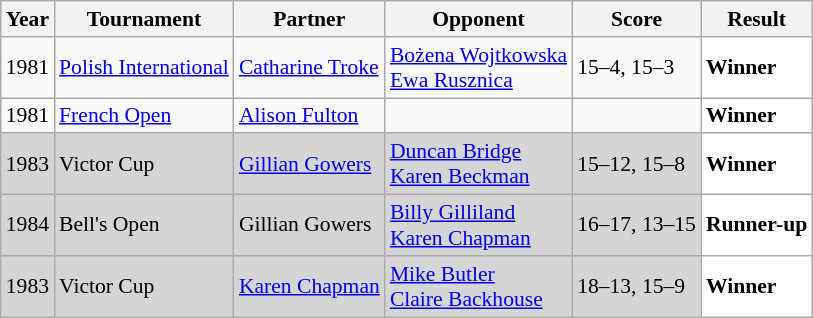<table class="sortable wikitable" style="font-size: 90%;">
<tr>
<th>Year</th>
<th>Tournament</th>
<th>Partner</th>
<th>Opponent</th>
<th>Score</th>
<th>Result</th>
</tr>
<tr>
<td align="center">1981</td>
<td align="left"><a href='#'>Polish International</a></td>
<td align="left"> <a href='#'>Catharine Troke</a></td>
<td align="left"> <a href='#'>Bożena Wojtkowska</a> <br>  <a href='#'>Ewa Rusznica</a></td>
<td align="left">15–4, 15–3</td>
<td style="text-align:left; background:white"> <strong>Winner</strong></td>
</tr>
<tr>
<td align="center">1981</td>
<td align="left"><a href='#'>French Open</a></td>
<td align="left"> <a href='#'>Alison Fulton</a></td>
<td align="left"> <br> </td>
<td align="left"></td>
<td style="text-align:left; background:white"> <strong>Winner</strong></td>
</tr>
<tr style="background:#D5D5D5">
<td align="center">1983</td>
<td align="left">Victor Cup</td>
<td align="left"> <a href='#'>Gillian Gowers</a></td>
<td align="left"> <a href='#'>Duncan Bridge</a> <br>  <a href='#'>Karen Beckman</a></td>
<td align="left">15–12, 15–8</td>
<td style="text-align:left; background:white"> <strong>Winner</strong></td>
</tr>
<tr style="background:#D5D5D5">
<td align="center">1984</td>
<td align="left">Bell's Open</td>
<td align="left"> Gillian Gowers</td>
<td align="left"> <a href='#'>Billy Gilliland</a> <br>  <a href='#'>Karen Chapman</a></td>
<td align="left">16–17, 13–15</td>
<td style="text-align:left; background:white"> <strong>Runner-up</strong></td>
</tr>
<tr style="background:#D5D5D5">
<td align="center">1983</td>
<td align="left">Victor Cup</td>
<td align="left"> <a href='#'>Karen Chapman</a></td>
<td align="left"> <a href='#'>Mike Butler</a> <br>  <a href='#'>Claire Backhouse</a></td>
<td align="left">18–13, 15–9</td>
<td style="text-align:left; background:white"> <strong>Winner</strong></td>
</tr>
</table>
